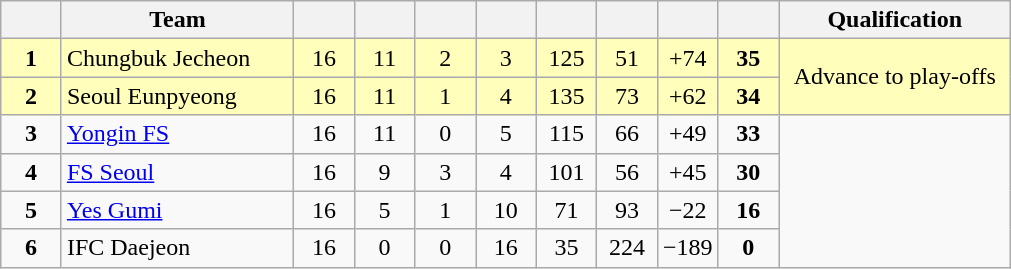<table class="wikitable" style="text-align:center">
<tr>
<th width=6%></th>
<th width=23%>Team</th>
<th width=6%></th>
<th width=6%></th>
<th width=6%></th>
<th width=6%></th>
<th width=6%></th>
<th width=6%></th>
<th width=6%></th>
<th width=6%></th>
<th width=23%>Qualification</th>
</tr>
<tr style="background:#ffffbb">
<td><strong>1</strong></td>
<td align="left">Chungbuk Jecheon</td>
<td>16</td>
<td>11</td>
<td>2</td>
<td>3</td>
<td>125</td>
<td>51</td>
<td>+74</td>
<td><strong>35</strong></td>
<td rowspan="2">Advance to play-offs</td>
</tr>
<tr style="background:#ffffbb">
<td><strong>2</strong></td>
<td align="left">Seoul Eunpyeong</td>
<td>16</td>
<td>11</td>
<td>1</td>
<td>4</td>
<td>135</td>
<td>73</td>
<td>+62</td>
<td><strong>34</strong></td>
</tr>
<tr>
<td><strong>3</strong></td>
<td align="left"><a href='#'>Yongin FS</a></td>
<td>16</td>
<td>11</td>
<td>0</td>
<td>5</td>
<td>115</td>
<td>66</td>
<td>+49</td>
<td><strong>33</strong></td>
</tr>
<tr>
<td><strong>4</strong></td>
<td align="left"><a href='#'>FS Seoul</a></td>
<td>16</td>
<td>9</td>
<td>3</td>
<td>4</td>
<td>101</td>
<td>56</td>
<td>+45</td>
<td><strong>30</strong></td>
</tr>
<tr>
<td><strong>5</strong></td>
<td align="left"><a href='#'>Yes Gumi</a></td>
<td>16</td>
<td>5</td>
<td>1</td>
<td>10</td>
<td>71</td>
<td>93</td>
<td>−22</td>
<td><strong>16</strong></td>
</tr>
<tr>
<td><strong>6</strong></td>
<td align="left">IFC Daejeon</td>
<td>16</td>
<td>0</td>
<td>0</td>
<td>16</td>
<td>35</td>
<td>224</td>
<td>−189</td>
<td><strong>0</strong></td>
</tr>
</table>
